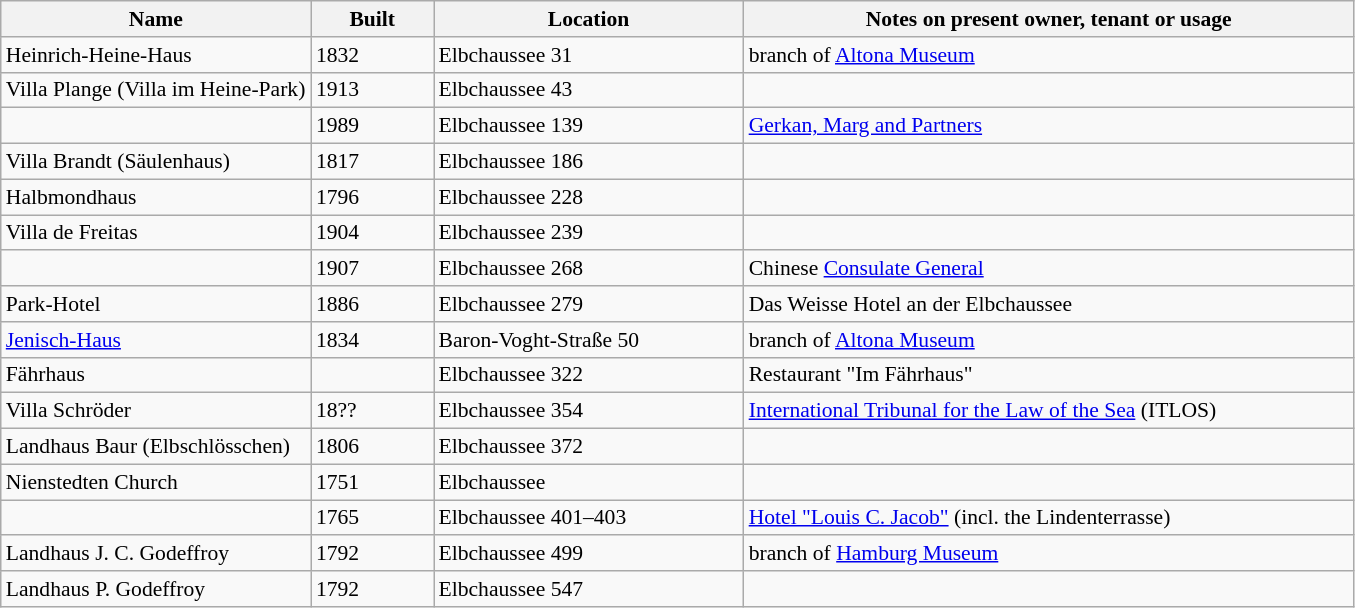<table class="wikitable" style="font-size:0.9em">
<tr>
<th style="width:200px">Name</th>
<th style="width:75px">Built</th>
<th style="width:200px">Location </th>
<th style="width:400px">Notes on present owner, tenant or usage</th>
</tr>
<tr>
<td>Heinrich-Heine-Haus</td>
<td>1832</td>
<td>Elbchaussee 31</td>
<td>branch of <a href='#'>Altona Museum</a></td>
</tr>
<tr>
<td>Villa Plange (Villa im Heine-Park)</td>
<td>1913</td>
<td>Elbchaussee 43</td>
<td></td>
</tr>
<tr>
<td></td>
<td>1989</td>
<td>Elbchaussee 139</td>
<td><a href='#'>Gerkan, Marg and Partners</a></td>
</tr>
<tr>
<td>Villa Brandt (Säulenhaus)</td>
<td>1817</td>
<td>Elbchaussee 186</td>
<td></td>
</tr>
<tr>
<td>Halbmondhaus</td>
<td>1796</td>
<td>Elbchaussee 228</td>
<td></td>
</tr>
<tr>
<td>Villa de Freitas</td>
<td>1904</td>
<td>Elbchaussee 239</td>
<td></td>
</tr>
<tr>
<td></td>
<td>1907</td>
<td>Elbchaussee 268</td>
<td>Chinese <a href='#'>Consulate General</a></td>
</tr>
<tr>
<td>Park-Hotel</td>
<td>1886</td>
<td>Elbchaussee 279</td>
<td>Das Weisse Hotel an der Elbchaussee</td>
</tr>
<tr>
<td><a href='#'>Jenisch-Haus</a></td>
<td>1834</td>
<td>Baron-Voght-Straße 50</td>
<td>branch of <a href='#'>Altona Museum</a></td>
</tr>
<tr>
<td>Fährhaus</td>
<td></td>
<td>Elbchaussee 322</td>
<td>Restaurant "Im Fährhaus"</td>
</tr>
<tr>
<td>Villa Schröder</td>
<td>18??</td>
<td>Elbchaussee 354</td>
<td><a href='#'>International Tribunal for the Law of the Sea</a> (ITLOS)</td>
</tr>
<tr>
<td>Landhaus Baur (Elbschlösschen)</td>
<td>1806</td>
<td>Elbchaussee 372</td>
<td></td>
</tr>
<tr>
<td>Nienstedten Church</td>
<td>1751</td>
<td>Elbchaussee</td>
<td></td>
</tr>
<tr>
<td></td>
<td>1765</td>
<td>Elbchaussee 401–403</td>
<td> <a href='#'>Hotel "Louis C. Jacob"</a> (incl. the Lindenterrasse)</td>
</tr>
<tr>
<td>Landhaus J. C. Godeffroy</td>
<td>1792</td>
<td>Elbchaussee 499</td>
<td> branch of <a href='#'>Hamburg Museum</a></td>
</tr>
<tr>
<td>Landhaus P. Godeffroy</td>
<td>1792</td>
<td>Elbchaussee 547</td>
<td></td>
</tr>
</table>
